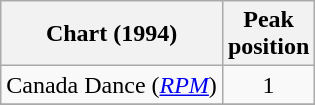<table class="wikitable sortable">
<tr>
<th>Chart (1994)</th>
<th>Peak<br>position</th>
</tr>
<tr>
<td>Canada Dance (<em><a href='#'>RPM</a></em>)</td>
<td align="center">1</td>
</tr>
<tr>
</tr>
</table>
